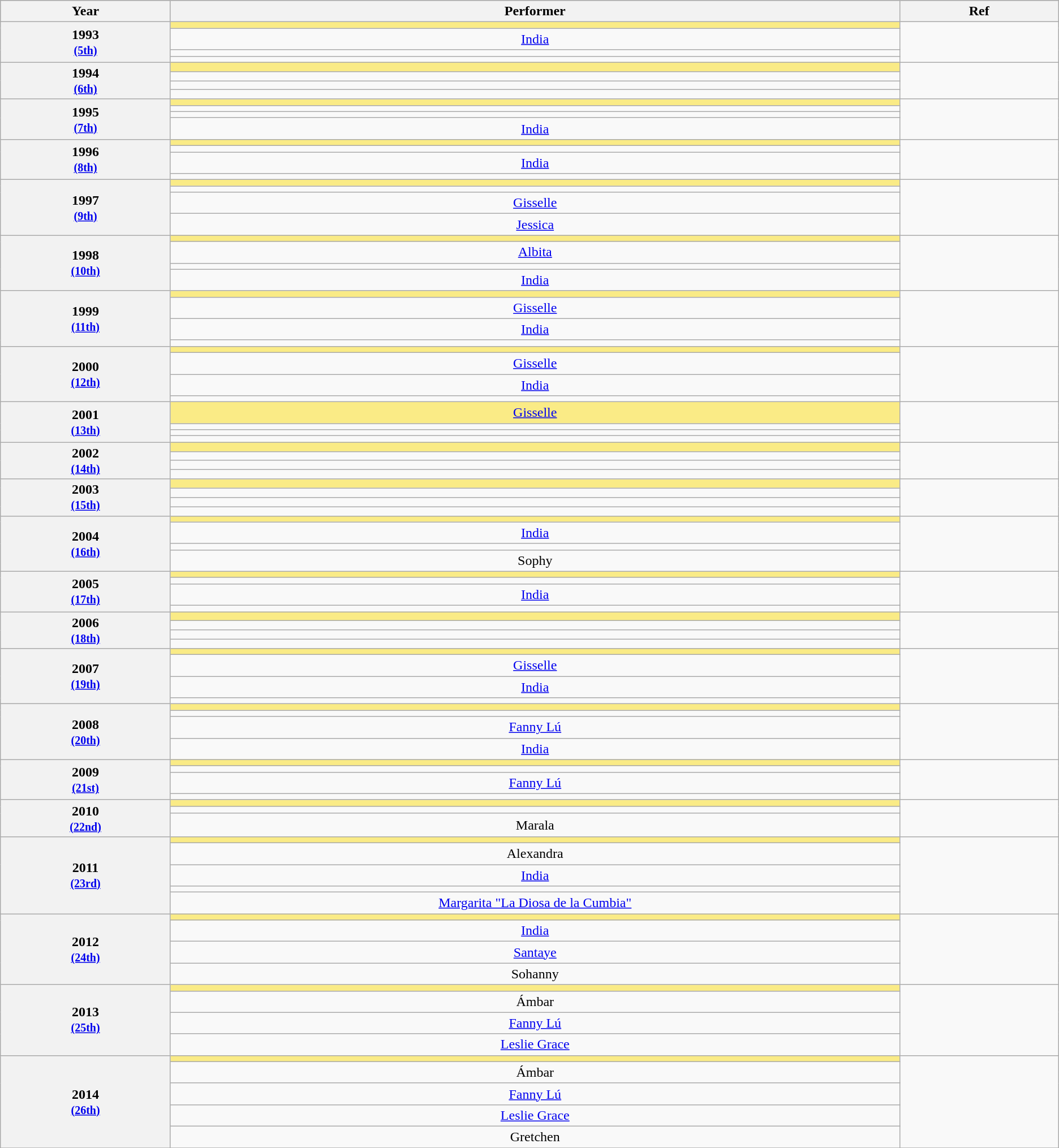<table class="wikitable sortable" style="text-align:center;">
<tr style="background:#bebebe;">
<th scope="col" style="width:1%;">Year</th>
<th scope="col" style="width:5%;">Performer</th>
<th scope="col" style="width:1%;" class="unsortable">Ref</th>
</tr>
<tr>
<th scope="row" rowspan=4>1993 <br><small><a href='#'>(5th)</a></small></th>
<td style="background:#FAEB86"></td>
<td rowspan=4></td>
</tr>
<tr>
<td><a href='#'>India</a></td>
</tr>
<tr>
<td></td>
</tr>
<tr>
<td></td>
</tr>
<tr>
<th scope="row" rowspan=4>1994 <br><small><a href='#'>(6th)</a></small></th>
<td style="background:#FAEB86"></td>
<td rowspan=4></td>
</tr>
<tr>
<td></td>
</tr>
<tr>
<td></td>
</tr>
<tr>
<td></td>
</tr>
<tr>
<th scope="row" rowspan=4>1995 <br><small><a href='#'>(7th)</a></small></th>
<td style="background:#FAEB86"></td>
<td rowspan=4></td>
</tr>
<tr>
<td></td>
</tr>
<tr>
<td></td>
</tr>
<tr>
<td><a href='#'>India</a></td>
</tr>
<tr>
<th scope="row" rowspan=4>1996 <br><small><a href='#'>(8th)</a></small></th>
<td style="background:#FAEB86"></td>
<td rowspan=4></td>
</tr>
<tr>
<td></td>
</tr>
<tr>
<td><a href='#'>India</a></td>
</tr>
<tr>
<td></td>
</tr>
<tr>
<th scope="row" rowspan=4>1997 <br><small><a href='#'>(9th)</a></small></th>
<td style="background:#FAEB86"></td>
<td rowspan=4></td>
</tr>
<tr>
<td></td>
</tr>
<tr>
<td><a href='#'>Gisselle</a></td>
</tr>
<tr>
<td><a href='#'>Jessica</a></td>
</tr>
<tr>
<th scope="row" rowspan=4>1998 <br><small><a href='#'>(10th)</a></small></th>
<td style="background:#FAEB86"></td>
<td rowspan=4></td>
</tr>
<tr>
<td><a href='#'>Albita</a></td>
</tr>
<tr>
<td></td>
</tr>
<tr>
<td><a href='#'>India</a></td>
</tr>
<tr>
<th scope="row" rowspan=4>1999 <br><small><a href='#'>(11th)</a></small></th>
<td style="background:#FAEB86"></td>
<td rowspan=4></td>
</tr>
<tr>
<td><a href='#'>Gisselle</a></td>
</tr>
<tr>
<td><a href='#'>India</a></td>
</tr>
<tr>
<td></td>
</tr>
<tr>
<th scope="row" rowspan=4>2000 <br><small><a href='#'>(12th)</a></small></th>
<td style="background:#FAEB86"></td>
<td rowspan=4></td>
</tr>
<tr>
<td><a href='#'>Gisselle</a></td>
</tr>
<tr>
<td><a href='#'>India</a></td>
</tr>
<tr>
<td></td>
</tr>
<tr>
<th scope="row" rowspan=4>2001 <br><small><a href='#'>(13th)</a></small></th>
<td style="background:#FAEB86"><a href='#'>Gisselle</a></td>
<td rowspan=4></td>
</tr>
<tr>
<td></td>
</tr>
<tr>
<td></td>
</tr>
<tr>
<td></td>
</tr>
<tr>
<th scope="row" rowspan=4>2002 <br><small><a href='#'>(14th)</a></small></th>
<td style="background:#FAEB86"></td>
<td rowspan=4></td>
</tr>
<tr>
<td></td>
</tr>
<tr>
<td></td>
</tr>
<tr>
<td></td>
</tr>
<tr>
<th scope="row" rowspan=4>2003 <br><small><a href='#'>(15th)</a></small></th>
<td style="background:#FAEB86"></td>
<td rowspan=4></td>
</tr>
<tr>
<td></td>
</tr>
<tr>
<td></td>
</tr>
<tr>
<td></td>
</tr>
<tr>
<th scope="row" rowspan=4>2004 <br><small><a href='#'>(16th)</a></small></th>
<td style="background:#FAEB86"></td>
<td rowspan=4></td>
</tr>
<tr>
<td><a href='#'>India</a></td>
</tr>
<tr>
<td></td>
</tr>
<tr>
<td>Sophy</td>
</tr>
<tr>
<th scope="row" rowspan=4>2005 <br><small><a href='#'>(17th)</a></small></th>
<td style="background:#FAEB86"></td>
<td rowspan=4></td>
</tr>
<tr>
<td></td>
</tr>
<tr>
<td><a href='#'>India</a></td>
</tr>
<tr>
<td></td>
</tr>
<tr>
<th scope="row" rowspan=4>2006 <br><small><a href='#'>(18th)</a></small></th>
<td style="background:#FAEB86"></td>
<td rowspan=4></td>
</tr>
<tr>
<td></td>
</tr>
<tr>
<td></td>
</tr>
<tr>
<td></td>
</tr>
<tr>
<th scope="row" rowspan=4>2007 <br><small><a href='#'>(19th)</a></small></th>
<td style="background:#FAEB86"></td>
<td rowspan=4></td>
</tr>
<tr>
<td><a href='#'>Gisselle</a></td>
</tr>
<tr>
<td><a href='#'>India</a></td>
</tr>
<tr>
<td></td>
</tr>
<tr>
<th scope="row" rowspan=4>2008 <br><small><a href='#'>(20th)</a></small></th>
<td style="background:#FAEB86"></td>
<td rowspan=4></td>
</tr>
<tr>
<td></td>
</tr>
<tr>
<td><a href='#'>Fanny Lú</a></td>
</tr>
<tr>
<td><a href='#'>India</a></td>
</tr>
<tr>
<th scope="row" rowspan=4>2009 <br><small><a href='#'>(21st)</a></small></th>
<td style="background:#FAEB86"></td>
<td rowspan=4></td>
</tr>
<tr>
<td></td>
</tr>
<tr>
<td><a href='#'>Fanny Lú</a></td>
</tr>
<tr>
<td></td>
</tr>
<tr>
<th scope="row" rowspan=3>2010 <br><small><a href='#'>(22nd)</a></small></th>
<td style="background:#FAEB86"></td>
<td rowspan=3></td>
</tr>
<tr>
<td></td>
</tr>
<tr>
<td>Marala</td>
</tr>
<tr>
<th scope="row" rowspan=5>2011 <br><small><a href='#'>(23rd)</a></small></th>
<td style="background:#FAEB86"></td>
<td rowspan=5></td>
</tr>
<tr>
<td>Alexandra</td>
</tr>
<tr>
<td><a href='#'>India</a></td>
</tr>
<tr>
<td></td>
</tr>
<tr>
<td><a href='#'>Margarita "La Diosa de la Cumbia"</a></td>
</tr>
<tr>
<th scope="row" rowspan=4>2012 <br><small><a href='#'>(24th)</a></small></th>
<td style="background:#FAEB86"></td>
<td rowspan=4></td>
</tr>
<tr>
<td><a href='#'>India</a></td>
</tr>
<tr>
<td><a href='#'>Santaye</a></td>
</tr>
<tr>
<td>Sohanny</td>
</tr>
<tr>
<th scope="row" rowspan=4>2013 <br><small><a href='#'>(25th)</a></small></th>
<td style="background:#FAEB86"></td>
<td rowspan=4></td>
</tr>
<tr>
<td>Ámbar</td>
</tr>
<tr>
<td><a href='#'>Fanny Lú</a></td>
</tr>
<tr>
<td><a href='#'>Leslie Grace</a></td>
</tr>
<tr>
<th scope="row" rowspan=5>2014 <br><small><a href='#'>(26th)</a></small></th>
<td style="background:#FAEB86"></td>
<td rowspan=5></td>
</tr>
<tr>
<td>Ámbar</td>
</tr>
<tr>
<td><a href='#'>Fanny Lú</a></td>
</tr>
<tr>
<td><a href='#'>Leslie Grace</a></td>
</tr>
<tr>
<td>Gretchen</td>
</tr>
<tr>
</tr>
</table>
